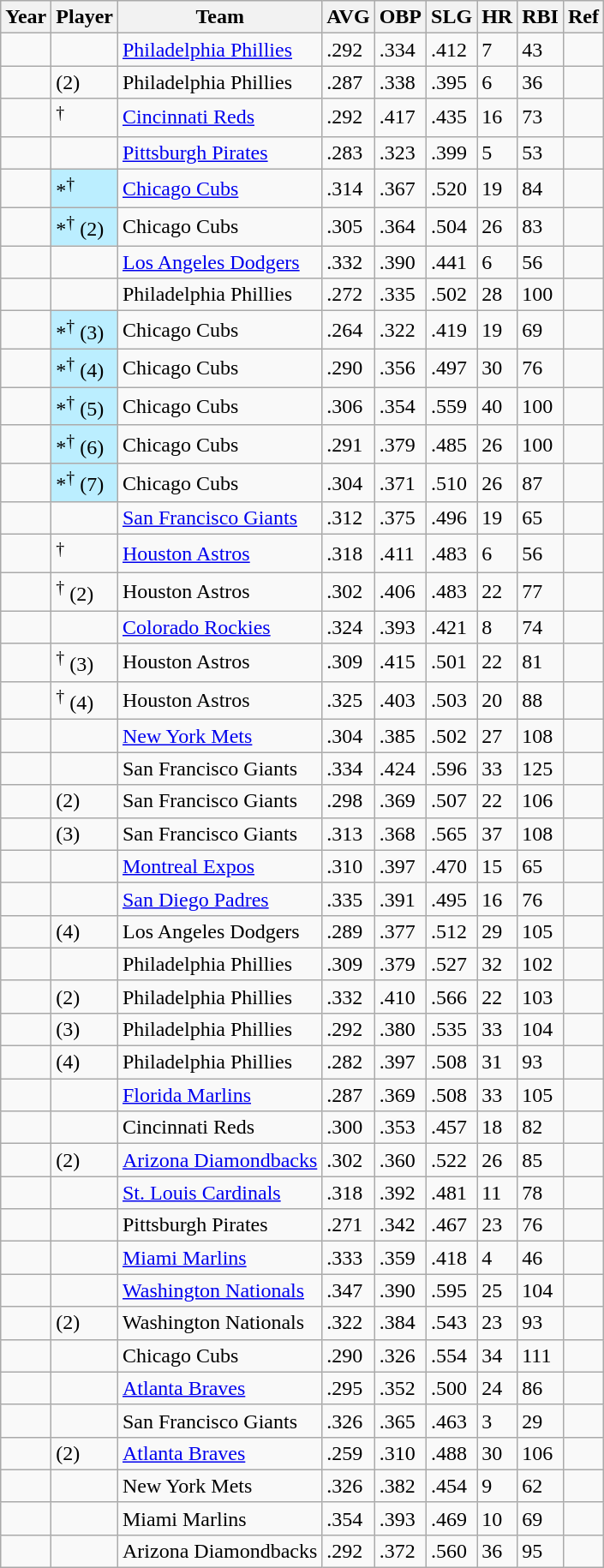<table class="wikitable sortable" border="1">
<tr>
<th>Year</th>
<th>Player</th>
<th>Team</th>
<th>AVG</th>
<th>OBP</th>
<th>SLG</th>
<th>HR</th>
<th>RBI</th>
<th class="unsortable">Ref</th>
</tr>
<tr>
<td></td>
<td></td>
<td><a href='#'>Philadelphia Phillies</a></td>
<td>.292</td>
<td>.334</td>
<td>.412</td>
<td>7</td>
<td>43</td>
<td></td>
</tr>
<tr>
<td></td>
<td> (2)</td>
<td>Philadelphia Phillies</td>
<td>.287</td>
<td>.338</td>
<td>.395</td>
<td>6</td>
<td>36</td>
<td></td>
</tr>
<tr>
<td></td>
<td><sup>†</sup></td>
<td><a href='#'>Cincinnati Reds</a></td>
<td>.292</td>
<td>.417</td>
<td>.435</td>
<td>16</td>
<td>73</td>
<td></td>
</tr>
<tr>
<td></td>
<td></td>
<td><a href='#'>Pittsburgh Pirates</a></td>
<td>.283</td>
<td>.323</td>
<td>.399</td>
<td>5</td>
<td>53</td>
<td></td>
</tr>
<tr>
<td></td>
<td bgcolor=#bbeeff>*<sup>†</sup></td>
<td><a href='#'>Chicago Cubs</a></td>
<td>.314</td>
<td>.367</td>
<td>.520</td>
<td>19</td>
<td>84</td>
<td></td>
</tr>
<tr>
<td></td>
<td bgcolor=#bbeeff>*<sup>†</sup> (2)</td>
<td>Chicago Cubs</td>
<td>.305</td>
<td>.364</td>
<td>.504</td>
<td>26</td>
<td>83</td>
<td></td>
</tr>
<tr>
<td></td>
<td></td>
<td><a href='#'>Los Angeles Dodgers</a></td>
<td>.332</td>
<td>.390</td>
<td>.441</td>
<td>6</td>
<td>56</td>
<td></td>
</tr>
<tr>
<td></td>
<td></td>
<td>Philadelphia Phillies</td>
<td>.272</td>
<td>.335</td>
<td>.502</td>
<td>28</td>
<td>100</td>
<td></td>
</tr>
<tr>
<td></td>
<td bgcolor=#bbeeff>*<sup>†</sup> (3)</td>
<td>Chicago Cubs</td>
<td>.264</td>
<td>.322</td>
<td>.419</td>
<td>19</td>
<td>69</td>
<td></td>
</tr>
<tr>
<td></td>
<td bgcolor=#bbeeff>*<sup>†</sup> (4)</td>
<td>Chicago Cubs</td>
<td>.290</td>
<td>.356</td>
<td>.497</td>
<td>30</td>
<td>76</td>
<td></td>
</tr>
<tr>
<td></td>
<td bgcolor=#bbeeff>*<sup>†</sup> (5)</td>
<td>Chicago Cubs</td>
<td>.306</td>
<td>.354</td>
<td>.559</td>
<td>40</td>
<td>100</td>
<td></td>
</tr>
<tr>
<td></td>
<td bgcolor=#bbeeff>*<sup>†</sup> (6)</td>
<td>Chicago Cubs</td>
<td>.291</td>
<td>.379</td>
<td>.485</td>
<td>26</td>
<td>100</td>
<td></td>
</tr>
<tr>
<td></td>
<td bgcolor=#bbeeff>*<sup>†</sup> (7)</td>
<td>Chicago Cubs</td>
<td>.304</td>
<td>.371</td>
<td>.510</td>
<td>26</td>
<td>87</td>
<td></td>
</tr>
<tr>
<td></td>
<td></td>
<td><a href='#'>San Francisco Giants</a></td>
<td>.312</td>
<td>.375</td>
<td>.496</td>
<td>19</td>
<td>65</td>
<td></td>
</tr>
<tr>
<td></td>
<td><sup>†</sup></td>
<td><a href='#'>Houston Astros</a></td>
<td>.318</td>
<td>.411</td>
<td>.483</td>
<td>6</td>
<td>56</td>
<td></td>
</tr>
<tr>
<td></td>
<td><sup>†</sup> (2)</td>
<td>Houston Astros</td>
<td>.302</td>
<td>.406</td>
<td>.483</td>
<td>22</td>
<td>77</td>
<td></td>
</tr>
<tr>
<td></td>
<td></td>
<td><a href='#'>Colorado Rockies</a></td>
<td>.324</td>
<td>.393</td>
<td>.421</td>
<td>8</td>
<td>74</td>
<td></td>
</tr>
<tr>
<td></td>
<td><sup>†</sup> (3)</td>
<td>Houston Astros</td>
<td>.309</td>
<td>.415</td>
<td>.501</td>
<td>22</td>
<td>81</td>
<td></td>
</tr>
<tr>
<td></td>
<td><sup>†</sup> (4)</td>
<td>Houston Astros</td>
<td>.325</td>
<td>.403</td>
<td>.503</td>
<td>20</td>
<td>88</td>
<td></td>
</tr>
<tr>
<td></td>
<td></td>
<td><a href='#'>New York Mets</a></td>
<td>.304</td>
<td>.385</td>
<td>.502</td>
<td>27</td>
<td>108</td>
<td></td>
</tr>
<tr>
<td></td>
<td></td>
<td>San Francisco Giants</td>
<td>.334</td>
<td>.424</td>
<td>.596</td>
<td>33</td>
<td>125</td>
<td></td>
</tr>
<tr>
<td></td>
<td> (2)</td>
<td>San Francisco Giants</td>
<td>.298</td>
<td>.369</td>
<td>.507</td>
<td>22</td>
<td>106</td>
<td></td>
</tr>
<tr>
<td></td>
<td> (3)</td>
<td>San Francisco Giants</td>
<td>.313</td>
<td>.368</td>
<td>.565</td>
<td>37</td>
<td>108</td>
<td></td>
</tr>
<tr>
<td></td>
<td></td>
<td><a href='#'>Montreal Expos</a></td>
<td>.310</td>
<td>.397</td>
<td>.470</td>
<td>15</td>
<td>65</td>
<td></td>
</tr>
<tr>
<td></td>
<td></td>
<td><a href='#'>San Diego Padres</a></td>
<td>.335</td>
<td>.391</td>
<td>.495</td>
<td>16</td>
<td>76</td>
<td></td>
</tr>
<tr>
<td></td>
<td> (4)</td>
<td>Los Angeles Dodgers</td>
<td>.289</td>
<td>.377</td>
<td>.512</td>
<td>29</td>
<td>105</td>
<td></td>
</tr>
<tr>
<td></td>
<td></td>
<td>Philadelphia Phillies</td>
<td>.309</td>
<td>.379</td>
<td>.527</td>
<td>32</td>
<td>102</td>
<td></td>
</tr>
<tr>
<td></td>
<td> (2)</td>
<td>Philadelphia Phillies</td>
<td>.332</td>
<td>.410</td>
<td>.566</td>
<td>22</td>
<td>103</td>
<td></td>
</tr>
<tr>
<td></td>
<td> (3)</td>
<td>Philadelphia Phillies</td>
<td>.292</td>
<td>.380</td>
<td>.535</td>
<td>33</td>
<td>104</td>
<td></td>
</tr>
<tr>
<td></td>
<td> (4)</td>
<td>Philadelphia Phillies</td>
<td>.282</td>
<td>.397</td>
<td>.508</td>
<td>31</td>
<td>93</td>
<td></td>
</tr>
<tr>
<td></td>
<td></td>
<td><a href='#'>Florida Marlins</a></td>
<td>.287</td>
<td>.369</td>
<td>.508</td>
<td>33</td>
<td>105</td>
<td></td>
</tr>
<tr>
<td></td>
<td></td>
<td>Cincinnati Reds</td>
<td>.300</td>
<td>.353</td>
<td>.457</td>
<td>18</td>
<td>82</td>
<td></td>
</tr>
<tr>
<td></td>
<td> (2)</td>
<td><a href='#'>Arizona Diamondbacks</a></td>
<td>.302</td>
<td>.360</td>
<td>.522</td>
<td>26</td>
<td>85</td>
<td></td>
</tr>
<tr>
<td></td>
<td></td>
<td><a href='#'>St. Louis Cardinals</a></td>
<td>.318</td>
<td>.392</td>
<td>.481</td>
<td>11</td>
<td>78</td>
<td></td>
</tr>
<tr>
<td></td>
<td></td>
<td>Pittsburgh Pirates</td>
<td>.271</td>
<td>.342</td>
<td>.467</td>
<td>23</td>
<td>76</td>
<td></td>
</tr>
<tr>
<td></td>
<td></td>
<td><a href='#'>Miami Marlins</a></td>
<td>.333</td>
<td>.359</td>
<td>.418</td>
<td>4</td>
<td>46</td>
<td></td>
</tr>
<tr>
<td></td>
<td></td>
<td><a href='#'>Washington Nationals</a></td>
<td>.347</td>
<td>.390</td>
<td>.595</td>
<td>25</td>
<td>104</td>
<td></td>
</tr>
<tr>
<td></td>
<td> (2)</td>
<td>Washington Nationals</td>
<td>.322</td>
<td>.384</td>
<td>.543</td>
<td>23</td>
<td>93</td>
<td></td>
</tr>
<tr>
<td></td>
<td></td>
<td>Chicago Cubs</td>
<td>.290</td>
<td>.326</td>
<td>.554</td>
<td>34</td>
<td>111</td>
<td></td>
</tr>
<tr>
<td></td>
<td></td>
<td><a href='#'>Atlanta Braves</a></td>
<td>.295</td>
<td>.352</td>
<td>.500</td>
<td>24</td>
<td>86</td>
<td></td>
</tr>
<tr>
<td></td>
<td></td>
<td>San Francisco Giants</td>
<td>.326</td>
<td>.365</td>
<td>.463</td>
<td>3</td>
<td>29</td>
<td></td>
</tr>
<tr>
<td></td>
<td> (2)</td>
<td><a href='#'>Atlanta Braves</a></td>
<td>.259</td>
<td>.310</td>
<td>.488</td>
<td>30</td>
<td>106</td>
<td></td>
</tr>
<tr>
<td></td>
<td></td>
<td>New York Mets</td>
<td>.326</td>
<td>.382</td>
<td>.454</td>
<td>9</td>
<td>62</td>
<td></td>
</tr>
<tr>
<td></td>
<td></td>
<td>Miami Marlins</td>
<td>.354</td>
<td>.393</td>
<td>.469</td>
<td>10</td>
<td>69</td>
<td></td>
</tr>
<tr>
<td></td>
<td></td>
<td>Arizona Diamondbacks</td>
<td>.292</td>
<td>.372</td>
<td>.560</td>
<td>36</td>
<td>95</td>
<td></td>
</tr>
</table>
